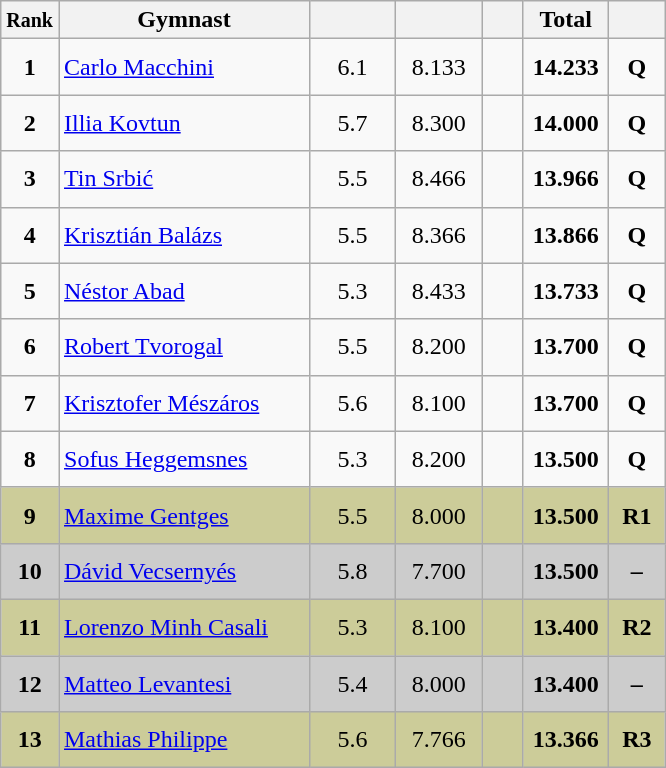<table style="text-align:center;" class="wikitable sortable">
<tr>
<th scope="col" style="width:15px;"><small>Rank</small></th>
<th scope="col" style="width:160px;">Gymnast</th>
<th scope="col" style="width:50px;"><small></small></th>
<th scope="col" style="width:50px;"><small></small></th>
<th scope="col" style="width:20px;"><small></small></th>
<th scope="col" style="width:50px;">Total</th>
<th scope="col" style="width:30px;"><small></small></th>
</tr>
<tr>
<td scope="row" style="text-align:center"><strong>1</strong></td>
<td style="height:30px; text-align:left;"> <a href='#'>Carlo Macchini</a></td>
<td>6.1</td>
<td>8.133</td>
<td></td>
<td><strong>14.233</strong></td>
<td><strong>Q</strong></td>
</tr>
<tr>
<td scope="row" style="text-align:center"><strong>2</strong></td>
<td style="height:30px; text-align:left;"> <a href='#'>Illia Kovtun</a></td>
<td>5.7</td>
<td>8.300</td>
<td></td>
<td><strong>14.000</strong></td>
<td><strong>Q</strong></td>
</tr>
<tr>
<td scope="row" style="text-align:center"><strong>3</strong></td>
<td style="height:30px; text-align:left;"> <a href='#'>Tin Srbić</a></td>
<td>5.5</td>
<td>8.466</td>
<td></td>
<td><strong>13.966</strong></td>
<td><strong>Q</strong></td>
</tr>
<tr>
<td scope="row" style="text-align:center"><strong>4</strong></td>
<td style="height:30px; text-align:left;"> <a href='#'>Krisztián Balázs</a></td>
<td>5.5</td>
<td>8.366</td>
<td></td>
<td><strong>13.866</strong></td>
<td><strong>Q</strong></td>
</tr>
<tr>
<td scope="row" style="text-align:center"><strong>5</strong></td>
<td style="height:30px; text-align:left;"> <a href='#'>Néstor Abad</a></td>
<td>5.3</td>
<td>8.433</td>
<td></td>
<td><strong>13.733</strong></td>
<td><strong>Q</strong></td>
</tr>
<tr>
<td scope="row" style="text-align:center"><strong>6</strong></td>
<td style="height:30px; text-align:left;"> <a href='#'>Robert Tvorogal</a></td>
<td>5.5</td>
<td>8.200</td>
<td></td>
<td><strong>13.700</strong></td>
<td><strong>Q</strong></td>
</tr>
<tr>
<td scope="row" style="text-align:center"><strong>7</strong></td>
<td style="height:30px; text-align:left;"> <a href='#'>Krisztofer Mészáros</a></td>
<td>5.6</td>
<td>8.100</td>
<td></td>
<td><strong>13.700</strong></td>
<td><strong>Q</strong></td>
</tr>
<tr>
<td scope="row" style="text-align:center"><strong>8</strong></td>
<td style="height:30px; text-align:left;"> <a href='#'>Sofus Heggemsnes</a></td>
<td>5.3</td>
<td>8.200</td>
<td></td>
<td><strong>13.500</strong></td>
<td><strong>Q</strong></td>
</tr>
<tr style="background:#cccc99;">
<td scope="row" style="text-align:center"><strong>9</strong></td>
<td style="height:30px; text-align:left;"> <a href='#'>Maxime Gentges</a></td>
<td>5.5</td>
<td>8.000</td>
<td></td>
<td><strong>13.500</strong></td>
<td><strong>R1</strong></td>
</tr>
<tr style="background:#cccccc;">
<td scope="row" style="text-align:center"><strong>10</strong></td>
<td style="height:30px; text-align:left;"> <a href='#'>Dávid Vecsernyés</a></td>
<td>5.8</td>
<td>7.700</td>
<td></td>
<td><strong>13.500</strong></td>
<td><strong>–</strong></td>
</tr>
<tr style="background:#cccc99;">
<td scope="row" style="text-align:center"><strong>11</strong></td>
<td style="height:30px; text-align:left;"> <a href='#'>Lorenzo Minh Casali</a></td>
<td>5.3</td>
<td>8.100</td>
<td></td>
<td><strong>13.400</strong></td>
<td><strong>R2</strong></td>
</tr>
<tr style="background:#cccccc;">
<td scope="row" style="text-align:center"><strong>12</strong></td>
<td style="height:30px; text-align:left;"> <a href='#'>Matteo Levantesi</a></td>
<td>5.4</td>
<td>8.000</td>
<td></td>
<td><strong>13.400</strong></td>
<td><strong>–</strong></td>
</tr>
<tr style="background:#cccc99;">
<td scope="row" style="text-align:center"><strong>13</strong></td>
<td style="height:30px; text-align:left;"> <a href='#'>Mathias Philippe</a></td>
<td>5.6</td>
<td>7.766</td>
<td></td>
<td><strong>13.366</strong></td>
<td><strong>R3</strong></td>
</tr>
</table>
